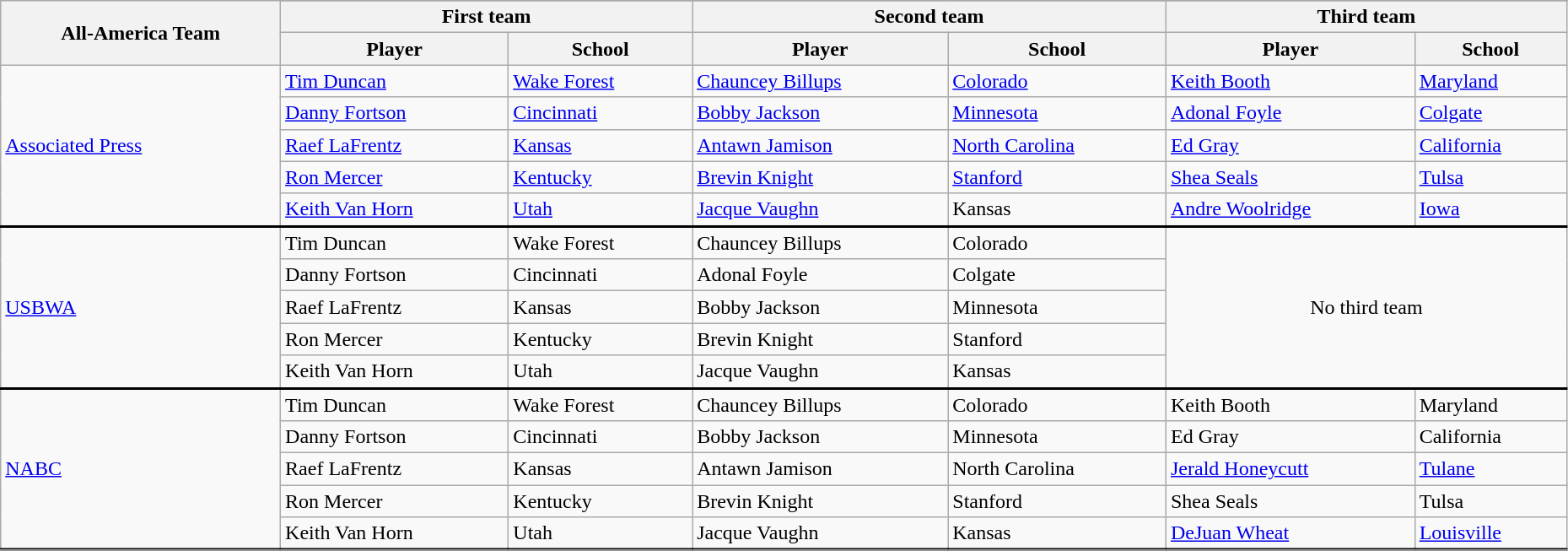<table class="wikitable" style="width:98%;">
<tr>
<th rowspan=3>All-America Team</th>
</tr>
<tr>
<th colspan=2>First team</th>
<th colspan=2>Second team</th>
<th colspan=2>Third team</th>
</tr>
<tr>
<th>Player</th>
<th>School</th>
<th>Player</th>
<th>School</th>
<th>Player</th>
<th>School</th>
</tr>
<tr>
<td rowspan=5><a href='#'>Associated Press</a></td>
<td><a href='#'>Tim Duncan</a></td>
<td><a href='#'>Wake Forest</a></td>
<td><a href='#'>Chauncey Billups</a></td>
<td><a href='#'>Colorado</a></td>
<td><a href='#'>Keith Booth</a></td>
<td><a href='#'>Maryland</a></td>
</tr>
<tr>
<td><a href='#'>Danny Fortson</a></td>
<td><a href='#'>Cincinnati</a></td>
<td><a href='#'>Bobby Jackson</a></td>
<td><a href='#'>Minnesota</a></td>
<td><a href='#'>Adonal Foyle</a></td>
<td><a href='#'>Colgate</a></td>
</tr>
<tr>
<td><a href='#'>Raef LaFrentz</a></td>
<td><a href='#'>Kansas</a></td>
<td><a href='#'>Antawn Jamison</a></td>
<td><a href='#'>North Carolina</a></td>
<td><a href='#'>Ed Gray</a></td>
<td><a href='#'>California</a></td>
</tr>
<tr>
<td><a href='#'>Ron Mercer</a></td>
<td><a href='#'>Kentucky</a></td>
<td><a href='#'>Brevin Knight</a></td>
<td><a href='#'>Stanford</a></td>
<td><a href='#'>Shea Seals</a></td>
<td><a href='#'>Tulsa</a></td>
</tr>
<tr>
<td><a href='#'>Keith Van Horn</a></td>
<td><a href='#'>Utah</a></td>
<td><a href='#'>Jacque Vaughn</a></td>
<td>Kansas</td>
<td><a href='#'>Andre Woolridge</a></td>
<td><a href='#'>Iowa</a></td>
</tr>
<tr style = "border-top:2px solid black;">
<td rowspan=5><a href='#'>USBWA</a></td>
<td>Tim Duncan</td>
<td>Wake Forest</td>
<td>Chauncey Billups</td>
<td>Colorado</td>
<td rowspan=5 colspan=3 align=center>No third team</td>
</tr>
<tr>
<td>Danny Fortson</td>
<td>Cincinnati</td>
<td>Adonal Foyle</td>
<td>Colgate</td>
</tr>
<tr>
<td>Raef LaFrentz</td>
<td>Kansas</td>
<td>Bobby Jackson</td>
<td>Minnesota</td>
</tr>
<tr>
<td>Ron Mercer</td>
<td>Kentucky</td>
<td>Brevin Knight</td>
<td>Stanford</td>
</tr>
<tr>
<td>Keith Van Horn</td>
<td>Utah</td>
<td>Jacque Vaughn</td>
<td>Kansas</td>
</tr>
<tr style = "border-top:2px solid black;">
<td rowspan=5><a href='#'>NABC</a></td>
<td>Tim Duncan</td>
<td>Wake Forest</td>
<td>Chauncey Billups</td>
<td>Colorado</td>
<td>Keith Booth</td>
<td>Maryland</td>
</tr>
<tr>
<td>Danny Fortson</td>
<td>Cincinnati</td>
<td>Bobby Jackson</td>
<td>Minnesota</td>
<td>Ed Gray</td>
<td>California</td>
</tr>
<tr>
<td>Raef LaFrentz</td>
<td>Kansas</td>
<td>Antawn Jamison</td>
<td>North Carolina</td>
<td><a href='#'>Jerald Honeycutt</a></td>
<td><a href='#'>Tulane</a></td>
</tr>
<tr>
<td>Ron Mercer</td>
<td>Kentucky</td>
<td>Brevin Knight</td>
<td>Stanford</td>
<td>Shea Seals</td>
<td>Tulsa</td>
</tr>
<tr>
<td>Keith Van Horn</td>
<td>Utah</td>
<td>Jacque Vaughn</td>
<td>Kansas</td>
<td><a href='#'>DeJuan Wheat</a></td>
<td><a href='#'>Louisville</a></td>
</tr>
<tr style = "border-top:2px solid black;">
</tr>
</table>
